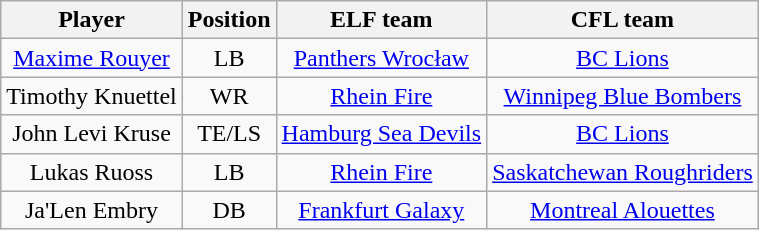<table class="wikitable sortable" style="text-align:center;">
<tr>
<th>Player</th>
<th>Position</th>
<th>ELF team</th>
<th>CFL team</th>
</tr>
<tr>
<td><a href='#'>Maxime Rouyer</a></td>
<td>LB</td>
<td><a href='#'>Panthers Wrocław</a></td>
<td><a href='#'>BC Lions</a></td>
</tr>
<tr>
<td>Timothy Knuettel</td>
<td>WR</td>
<td><a href='#'>Rhein Fire</a></td>
<td><a href='#'>Winnipeg Blue Bombers</a></td>
</tr>
<tr>
<td>John Levi Kruse</td>
<td>TE/LS</td>
<td><a href='#'>Hamburg Sea Devils</a></td>
<td><a href='#'>BC Lions</a></td>
</tr>
<tr>
<td>Lukas Ruoss</td>
<td>LB</td>
<td><a href='#'>Rhein Fire</a></td>
<td><a href='#'>Saskatchewan Roughriders</a></td>
</tr>
<tr>
<td>Ja'Len Embry</td>
<td>DB</td>
<td><a href='#'>Frankfurt Galaxy</a></td>
<td><a href='#'>Montreal Alouettes</a></td>
</tr>
</table>
